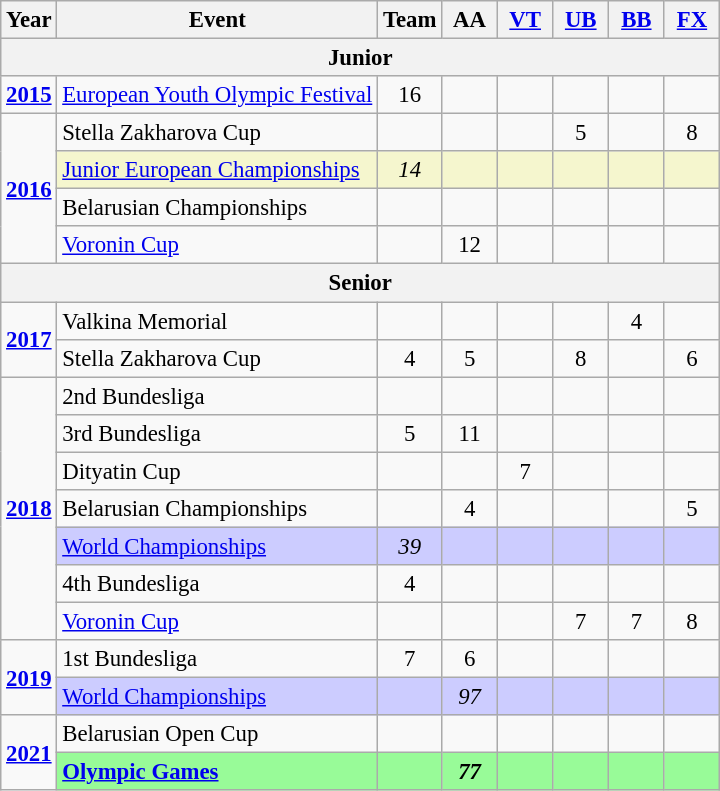<table class="wikitable" style="text-align:center; font-size:95%;">
<tr>
<th align=center>Year</th>
<th align=center>Event</th>
<th style="width:30px;">Team</th>
<th style="width:30px;">AA</th>
<th style="width:30px;"><a href='#'>VT</a></th>
<th style="width:30px;"><a href='#'>UB</a></th>
<th style="width:30px;"><a href='#'>BB</a></th>
<th style="width:30px;"><a href='#'>FX</a></th>
</tr>
<tr>
<th colspan="8"><strong>Junior</strong></th>
</tr>
<tr>
<td rowspan="1"><strong><a href='#'>2015</a></strong></td>
<td align=left><a href='#'>European Youth Olympic Festival</a></td>
<td>16</td>
<td></td>
<td></td>
<td></td>
<td></td>
<td></td>
</tr>
<tr>
<td rowspan="4"><strong><a href='#'>2016</a></strong></td>
<td align=left>Stella Zakharova Cup</td>
<td></td>
<td></td>
<td></td>
<td>5</td>
<td></td>
<td>8</td>
</tr>
<tr bgcolor=#F5F6CE>
<td align=left><a href='#'>Junior European Championships</a></td>
<td><em>14</em></td>
<td></td>
<td></td>
<td></td>
<td></td>
<td></td>
</tr>
<tr>
<td align=left>Belarusian Championships</td>
<td></td>
<td></td>
<td></td>
<td></td>
<td></td>
<td></td>
</tr>
<tr>
<td align=left><a href='#'>Voronin Cup</a></td>
<td></td>
<td>12</td>
<td></td>
<td></td>
<td></td>
<td></td>
</tr>
<tr>
<th colspan="8"><strong>Senior</strong></th>
</tr>
<tr>
<td rowspan="2"><strong><a href='#'>2017</a></strong></td>
<td align=left>Valkina Memorial</td>
<td></td>
<td></td>
<td></td>
<td></td>
<td>4</td>
<td></td>
</tr>
<tr>
<td align=left>Stella Zakharova Cup</td>
<td>4</td>
<td>5</td>
<td></td>
<td>8</td>
<td></td>
<td>6</td>
</tr>
<tr>
<td rowspan="7"><strong><a href='#'>2018</a></strong></td>
<td align=left>2nd Bundesliga</td>
<td></td>
<td></td>
<td></td>
<td></td>
<td></td>
<td></td>
</tr>
<tr>
<td align=left>3rd Bundesliga</td>
<td>5</td>
<td>11</td>
<td></td>
<td></td>
<td></td>
<td></td>
</tr>
<tr>
<td align=left>Dityatin Cup</td>
<td></td>
<td></td>
<td>7</td>
<td></td>
<td></td>
<td></td>
</tr>
<tr>
<td align=left>Belarusian Championships</td>
<td></td>
<td>4</td>
<td></td>
<td></td>
<td></td>
<td>5</td>
</tr>
<tr bgcolor=CCCCFF>
<td align=left><a href='#'>World Championships</a></td>
<td><em>39</em></td>
<td></td>
<td></td>
<td></td>
<td></td>
<td></td>
</tr>
<tr>
<td align=left>4th Bundesliga</td>
<td>4</td>
<td></td>
<td></td>
<td></td>
<td></td>
<td></td>
</tr>
<tr>
<td align=left><a href='#'>Voronin Cup</a></td>
<td></td>
<td></td>
<td></td>
<td>7</td>
<td>7</td>
<td>8</td>
</tr>
<tr>
<td rowspan="2"><strong><a href='#'>2019</a></strong></td>
<td align=left>1st Bundesliga</td>
<td>7</td>
<td>6</td>
<td></td>
<td></td>
<td></td>
<td></td>
</tr>
<tr bgcolor=CCCCFF>
<td align=left><a href='#'>World Championships</a></td>
<td></td>
<td><em>97</em></td>
<td></td>
<td></td>
<td></td>
<td></td>
</tr>
<tr>
<td rowspan="2"><strong><a href='#'>2021</a></strong></td>
<td align=left>Belarusian Open Cup</td>
<td></td>
<td></td>
<td></td>
<td></td>
<td></td>
<td></td>
</tr>
<tr bgcolor=98FB98>
<td align=left><strong><a href='#'>Olympic Games</a></strong></td>
<td></td>
<td><strong><em>77</em></strong></td>
<td></td>
<td></td>
<td></td>
<td></td>
</tr>
</table>
